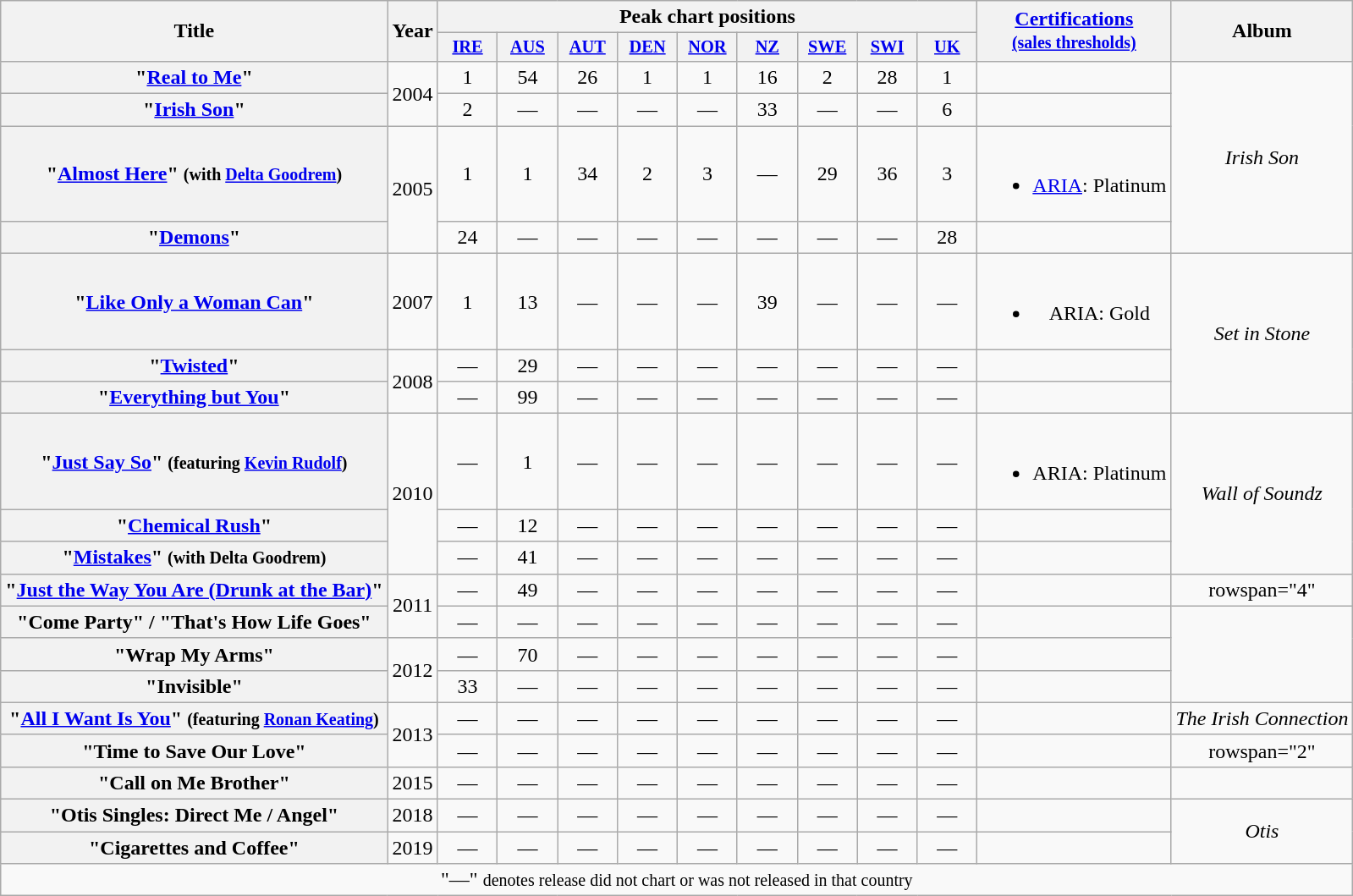<table class="wikitable plainrowheaders" style="text-align:center;">
<tr>
<th rowspan="2">Title</th>
<th rowspan="2">Year</th>
<th colspan="9">Peak chart positions</th>
<th rowspan="2"><a href='#'>Certifications</a><br><small><a href='#'>(sales thresholds)</a></small></th>
<th rowspan="2">Album</th>
</tr>
<tr>
<th style="width:3em;font-size:85%;"><a href='#'>IRE</a><br></th>
<th style="width:3em;font-size:85%;"><a href='#'>AUS</a><br></th>
<th style="width:3em;font-size:85%;"><a href='#'>AUT</a><br></th>
<th style="width:3em;font-size:85%;"><a href='#'>DEN</a><br></th>
<th style="width:3em;font-size:85%;"><a href='#'>NOR</a><br></th>
<th style="width:3em;font-size:85%;"><a href='#'>NZ</a><br></th>
<th style="width:3em;font-size:85%;"><a href='#'>SWE</a><br></th>
<th style="width:3em;font-size:85%;"><a href='#'>SWI</a><br></th>
<th style="width:3em;font-size:85%;"><a href='#'>UK</a><br></th>
</tr>
<tr>
<th scope="row">"<a href='#'>Real to Me</a>"</th>
<td rowspan="2">2004</td>
<td>1</td>
<td>54</td>
<td>26</td>
<td>1</td>
<td>1</td>
<td>16</td>
<td>2</td>
<td>28</td>
<td>1</td>
<td></td>
<td rowspan="4"><em>Irish Son</em></td>
</tr>
<tr>
<th scope="row">"<a href='#'>Irish Son</a>"</th>
<td>2</td>
<td>—</td>
<td>—</td>
<td>—</td>
<td>—</td>
<td>33</td>
<td>—</td>
<td>—</td>
<td>6</td>
<td></td>
</tr>
<tr>
<th scope="row">"<a href='#'>Almost Here</a>" <small>(with <a href='#'>Delta Goodrem</a>)</small></th>
<td rowspan="2">2005</td>
<td>1</td>
<td>1</td>
<td>34</td>
<td>2</td>
<td>3</td>
<td>—</td>
<td>29</td>
<td>36</td>
<td>3</td>
<td><br><ul><li><a href='#'>ARIA</a>: Platinum</li></ul></td>
</tr>
<tr>
<th scope="row">"<a href='#'>Demons</a>"</th>
<td>24</td>
<td>—</td>
<td>—</td>
<td>—</td>
<td>—</td>
<td>—</td>
<td>—</td>
<td>—</td>
<td>28</td>
<td></td>
</tr>
<tr>
<th scope="row">"<a href='#'>Like Only a Woman Can</a>"</th>
<td>2007</td>
<td>1</td>
<td>13</td>
<td>—</td>
<td>—</td>
<td>—</td>
<td>39</td>
<td>—</td>
<td>—</td>
<td>—</td>
<td><br><ul><li>ARIA: Gold</li></ul></td>
<td rowspan="3"><em>Set in Stone</em></td>
</tr>
<tr>
<th scope="row">"<a href='#'>Twisted</a>"</th>
<td rowspan="2">2008</td>
<td>—</td>
<td>29</td>
<td>—</td>
<td>—</td>
<td>—</td>
<td>—</td>
<td>—</td>
<td>—</td>
<td>—</td>
<td></td>
</tr>
<tr>
<th scope="row">"<a href='#'>Everything but You</a>"</th>
<td>—</td>
<td>99</td>
<td>—</td>
<td>—</td>
<td>—</td>
<td>—</td>
<td>—</td>
<td>—</td>
<td>—</td>
<td></td>
</tr>
<tr>
<th scope="row">"<a href='#'>Just Say So</a>" <small>(featuring <a href='#'>Kevin Rudolf</a>)</small></th>
<td rowspan="3">2010</td>
<td>—</td>
<td>1</td>
<td>—</td>
<td>—</td>
<td>—</td>
<td>—</td>
<td>—</td>
<td>—</td>
<td>—</td>
<td><br><ul><li>ARIA: Platinum</li></ul></td>
<td rowspan="3"><em>Wall of Soundz</em></td>
</tr>
<tr>
<th scope="row">"<a href='#'>Chemical Rush</a>"</th>
<td>—</td>
<td>12</td>
<td>—</td>
<td>—</td>
<td>—</td>
<td>—</td>
<td>—</td>
<td>—</td>
<td>—</td>
<td></td>
</tr>
<tr>
<th scope="row">"<a href='#'>Mistakes</a>" <small>(with Delta Goodrem)</small></th>
<td>—</td>
<td>41</td>
<td>—</td>
<td>—</td>
<td>—</td>
<td>—</td>
<td>—</td>
<td>—</td>
<td>—</td>
<td></td>
</tr>
<tr>
<th scope="row">"<a href='#'>Just the Way You Are (Drunk at the Bar)</a>"</th>
<td rowspan="2">2011</td>
<td>—</td>
<td>49</td>
<td>—</td>
<td>—</td>
<td>—</td>
<td>—</td>
<td>—</td>
<td>—</td>
<td>—</td>
<td></td>
<td>rowspan="4" </td>
</tr>
<tr>
<th scope="row">"Come Party" / "That's How Life Goes"</th>
<td>—</td>
<td>—</td>
<td>—</td>
<td>—</td>
<td>—</td>
<td>—</td>
<td>—</td>
<td>—</td>
<td>—</td>
<td></td>
</tr>
<tr>
<th scope="row">"Wrap My Arms"</th>
<td rowspan="2">2012</td>
<td>—</td>
<td>70</td>
<td>—</td>
<td>—</td>
<td>—</td>
<td>—</td>
<td>—</td>
<td>—</td>
<td>—</td>
<td></td>
</tr>
<tr>
<th scope="row">"Invisible"</th>
<td>33</td>
<td>—</td>
<td>—</td>
<td>—</td>
<td>—</td>
<td>—</td>
<td>—</td>
<td>—</td>
<td>—</td>
<td></td>
</tr>
<tr>
<th scope="row">"<a href='#'>All I Want Is You</a>" <small>(featuring <a href='#'>Ronan Keating</a>)</small></th>
<td rowspan="2">2013</td>
<td>—</td>
<td>—</td>
<td>—</td>
<td>—</td>
<td>—</td>
<td>—</td>
<td>—</td>
<td>—</td>
<td>—</td>
<td></td>
<td><em>The Irish Connection</em></td>
</tr>
<tr>
<th scope="row">"Time to Save Our Love"</th>
<td>—</td>
<td>—</td>
<td>—</td>
<td>—</td>
<td>—</td>
<td>—</td>
<td>—</td>
<td>—</td>
<td>—</td>
<td></td>
<td>rowspan="2" </td>
</tr>
<tr>
<th scope="row">"Call on Me Brother"</th>
<td>2015</td>
<td>—</td>
<td>—</td>
<td>—</td>
<td>—</td>
<td>—</td>
<td>—</td>
<td>—</td>
<td>—</td>
<td>—</td>
<td></td>
</tr>
<tr>
<th scope="row">"Otis Singles: Direct Me / Angel" </th>
<td>2018</td>
<td>—</td>
<td>—</td>
<td>—</td>
<td>—</td>
<td>—</td>
<td>—</td>
<td>—</td>
<td>—</td>
<td>—</td>
<td></td>
<td rowspan="2"><em>Otis</em></td>
</tr>
<tr>
<th scope="row">"Cigarettes and Coffee"</th>
<td>2019</td>
<td>—</td>
<td>—</td>
<td>—</td>
<td>—</td>
<td>—</td>
<td>—</td>
<td>—</td>
<td>—</td>
<td>—</td>
<td></td>
</tr>
<tr>
<td colspan="13">"—" <small>denotes release did not chart or was not released in that country</small></td>
</tr>
</table>
